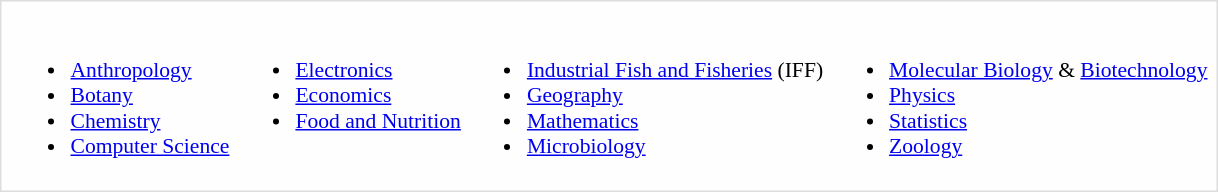<table style="border:1px solid #ddd; background:#fefefe; padding:3px; margin:0; margin:auto;">
<tr style="vertical-align:top; font-size:90%;">
<td><br><ul><li><a href='#'>Anthropology</a></li><li><a href='#'>Botany</a></li><li><a href='#'>Chemistry</a></li><li><a href='#'>Computer Science</a></li></ul></td>
<td><br><ul><li><a href='#'>Electronics</a></li><li><a href='#'>Economics</a></li><li><a href='#'>Food and Nutrition</a></li></ul></td>
<td><br><ul><li><a href='#'>Industrial Fish and Fisheries</a> (IFF)</li><li><a href='#'>Geography</a></li><li><a href='#'>Mathematics</a></li><li><a href='#'>Microbiology</a></li></ul></td>
<td><br><ul><li><a href='#'>Molecular Biology</a> & <a href='#'>Biotechnology</a></li><li><a href='#'>Physics</a></li><li><a href='#'>Statistics</a></li><li><a href='#'>Zoology</a></li></ul></td>
</tr>
</table>
